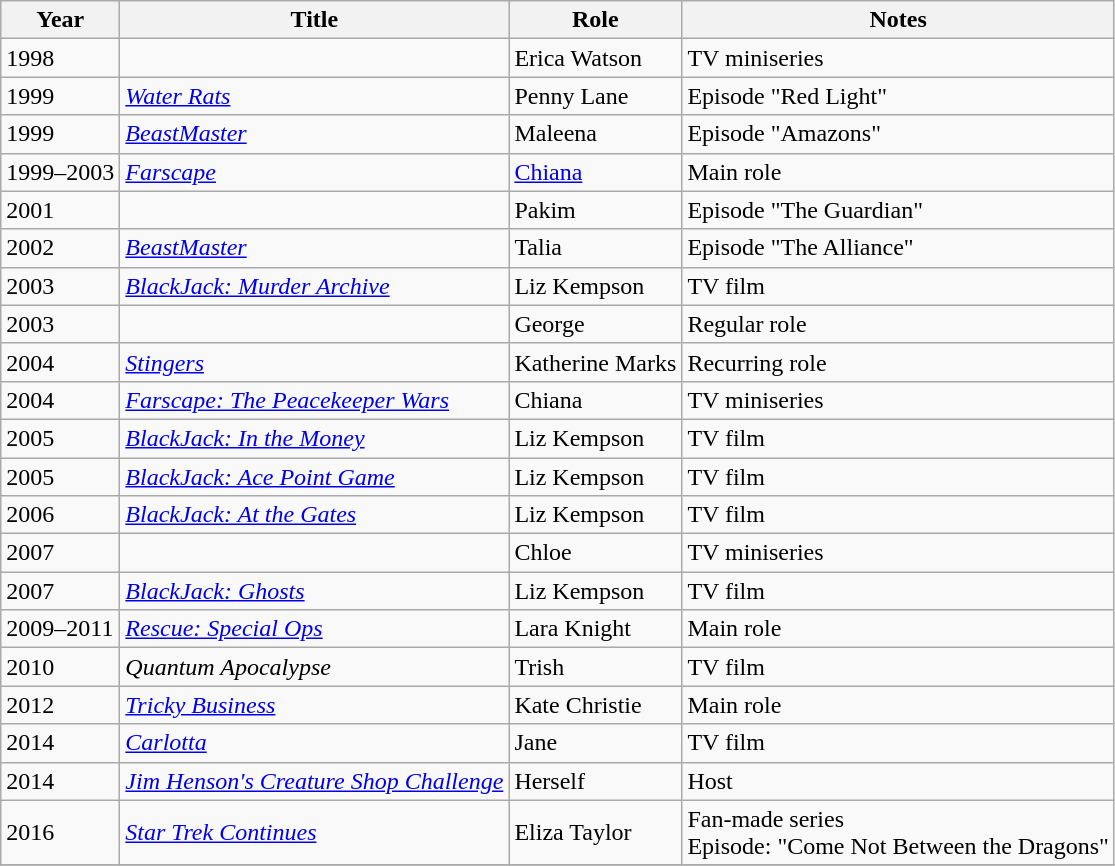<table class="wikitable sortable">
<tr>
<th>Year</th>
<th>Title</th>
<th>Role</th>
<th class="unsortable">Notes</th>
</tr>
<tr>
<td>1998</td>
<td><em></em></td>
<td>Erica Watson</td>
<td>TV miniseries</td>
</tr>
<tr>
<td>1999</td>
<td><em><a href='#'>Water Rats</a></em></td>
<td>Penny Lane</td>
<td>Episode "Red Light"</td>
</tr>
<tr>
<td>1999</td>
<td><em><a href='#'>BeastMaster</a></em></td>
<td>Maleena</td>
<td>Episode "Amazons"</td>
</tr>
<tr>
<td>1999–2003</td>
<td><em><a href='#'>Farscape</a></em></td>
<td><a href='#'>Chiana</a></td>
<td>Main role</td>
</tr>
<tr>
<td>2001</td>
<td><em></em></td>
<td>Pakim</td>
<td>Episode "The Guardian"</td>
</tr>
<tr>
<td>2002</td>
<td><em><a href='#'>BeastMaster</a></em></td>
<td>Talia</td>
<td>Episode "The Alliance"</td>
</tr>
<tr>
<td>2003</td>
<td><em><a href='#'>BlackJack: Murder Archive</a></em></td>
<td>Liz Kempson</td>
<td>TV film</td>
</tr>
<tr>
<td>2003</td>
<td><em></em></td>
<td>George</td>
<td>Regular role</td>
</tr>
<tr>
<td>2004</td>
<td><em><a href='#'>Stingers</a></em></td>
<td>Katherine Marks</td>
<td>Recurring role</td>
</tr>
<tr>
<td>2004</td>
<td><em><a href='#'>Farscape: The Peacekeeper Wars</a></em></td>
<td>Chiana</td>
<td>TV miniseries</td>
</tr>
<tr>
<td>2005</td>
<td><em><a href='#'>BlackJack: In the Money</a></em></td>
<td>Liz Kempson</td>
<td>TV film</td>
</tr>
<tr>
<td>2005</td>
<td><em><a href='#'>BlackJack: Ace Point Game</a></em></td>
<td>Liz Kempson</td>
<td>TV film</td>
</tr>
<tr>
<td>2006</td>
<td><em><a href='#'>BlackJack: At the Gates</a></em></td>
<td>Liz Kempson</td>
<td>TV film</td>
</tr>
<tr>
<td>2007</td>
<td><em></em></td>
<td>Chloe</td>
<td>TV miniseries</td>
</tr>
<tr>
<td>2007</td>
<td><em><a href='#'>BlackJack: Ghosts</a></em></td>
<td>Liz Kempson</td>
<td>TV film</td>
</tr>
<tr>
<td>2009–2011</td>
<td><em><a href='#'>Rescue: Special Ops</a></em></td>
<td>Lara Knight</td>
<td>Main role</td>
</tr>
<tr>
<td>2010</td>
<td><em>Quantum Apocalypse</em></td>
<td>Trish</td>
<td>TV film</td>
</tr>
<tr>
<td>2012</td>
<td><em><a href='#'>Tricky Business</a></em></td>
<td>Kate Christie</td>
<td>Main role</td>
</tr>
<tr>
<td>2014</td>
<td><em><a href='#'>Carlotta</a></em></td>
<td>Jane</td>
<td>TV film</td>
</tr>
<tr>
<td>2014</td>
<td><em><a href='#'>Jim Henson's Creature Shop Challenge</a></em></td>
<td>Herself</td>
<td>Host</td>
</tr>
<tr>
<td>2016</td>
<td><em><a href='#'>Star Trek Continues</a></em></td>
<td>Eliza Taylor</td>
<td>Fan-made series<br>Episode: "Come Not Between the Dragons"</td>
</tr>
<tr>
</tr>
</table>
